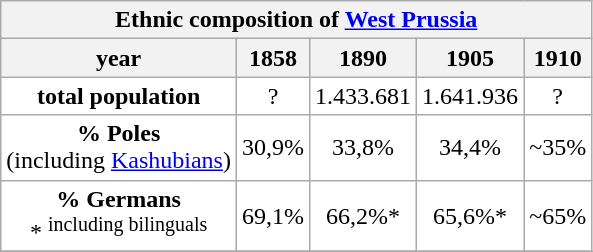<table class="wikitable"  valign="top">
<tr bgcolor=white align="center">
<th bgcolor=#BBCCFF align="left" colspan="5">Ethnic composition of <a href='#'>West Prussia</a></th>
</tr>
<tr bgcolor=white align="center">
<th align="center"><strong>year</strong></th>
<th>1858</th>
<th>1890</th>
<th>1905</th>
<th>1910</th>
</tr>
<tr bgcolor=white align="center">
<td align="center"><strong>total population</strong></td>
<td>?</td>
<td>1.433.681</td>
<td>1.641.936</td>
<td>?</td>
</tr>
<tr bgcolor=white align="center">
<td align="center"><strong>% Poles</strong> <br>(including <a href='#'>Kashubians</a>)<br></td>
<td>30,9%</td>
<td>33,8%</td>
<td>34,4%</td>
<td>~35%</td>
</tr>
<tr bgcolor=white align="center">
<td align="center"><strong>% Germans</strong> <br>* <sup>including bilinguals</sup></td>
<td>69,1%</td>
<td>66,2%*</td>
<td>65,6%*</td>
<td>~65%</td>
</tr>
<tr>
</tr>
</table>
